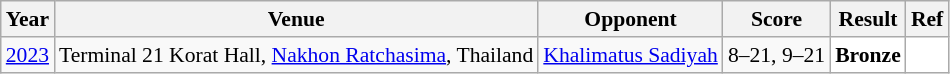<table class="sortable wikitable" style="font-size: 90%;">
<tr>
<th>Year</th>
<th>Venue</th>
<th>Opponent</th>
<th>Score</th>
<th>Result</th>
<th>Ref</th>
</tr>
<tr>
<td align="center"><a href='#'>2023</a></td>
<td align="left">Terminal 21 Korat Hall, <a href='#'>Nakhon Ratchasima</a>, Thailand</td>
<td align="left"> <a href='#'>Khalimatus Sadiyah</a></td>
<td align="left">8–21, 9–21</td>
<td style="text-align:left; background:white"> <strong>Bronze</strong></td>
<td style="text-align:center; background:white"></td>
</tr>
</table>
